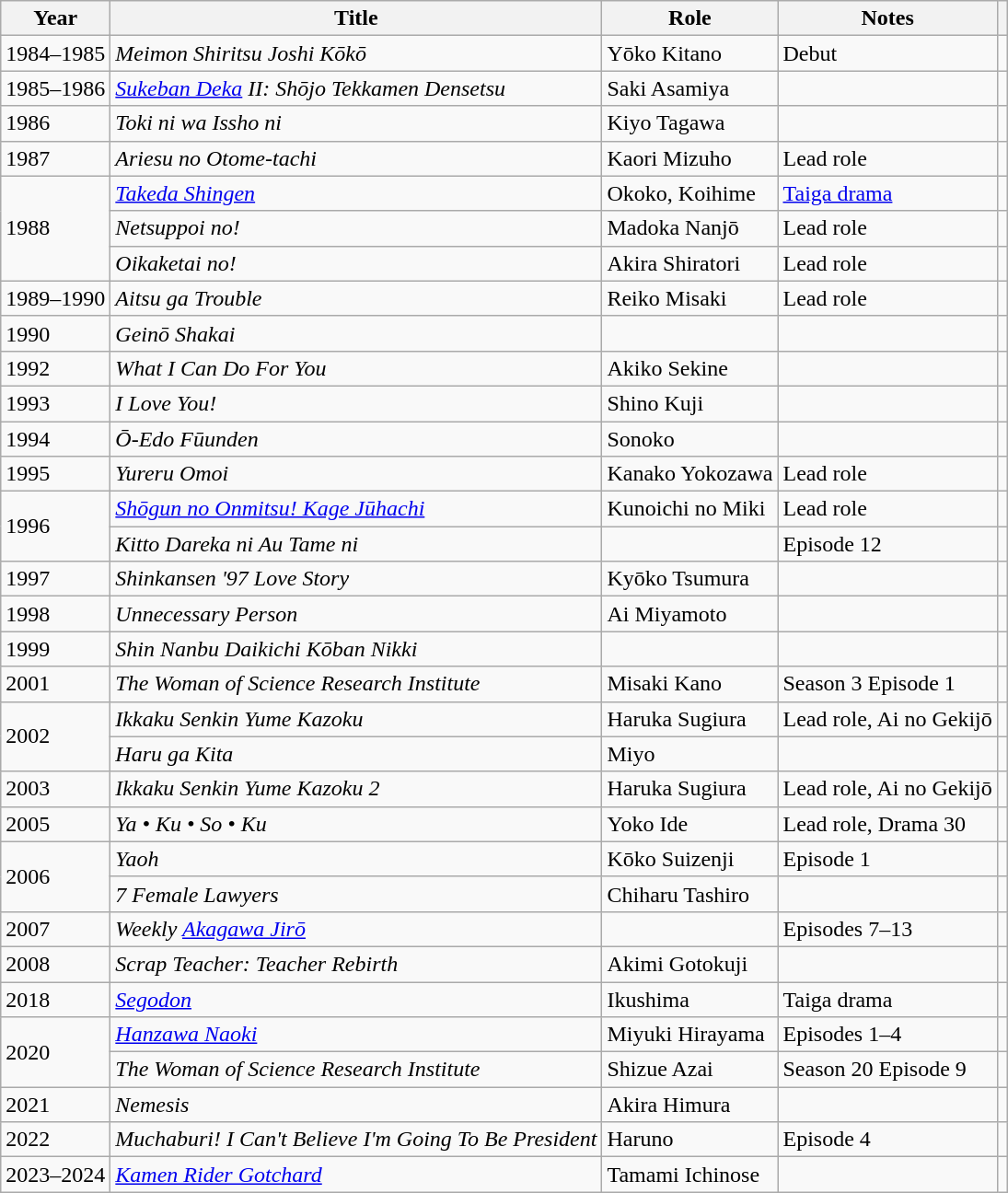<table class="wikitable plainrowheaders sortable"  style=font-size:100%>
<tr>
<th scope="col">Year</th>
<th scope="col">Title</th>
<th scope="col">Role</th>
<th scope="col" class="unsortable">Notes</th>
<th scope="col" class="unsortable"></th>
</tr>
<tr>
<td>1984–1985</td>
<td><em>Meimon Shiritsu Joshi Kōkō</em></td>
<td>Yōko Kitano</td>
<td>Debut</td>
<td style="text-align:center;"></td>
</tr>
<tr>
<td>1985–1986</td>
<td><em><a href='#'>Sukeban Deka</a> II: Shōjo Tekkamen Densetsu</em></td>
<td>Saki Asamiya</td>
<td></td>
<td style="text-align:center;"></td>
</tr>
<tr>
<td>1986</td>
<td><em>Toki ni wa Issho ni</em></td>
<td>Kiyo Tagawa</td>
<td></td>
<td style="text-align:center;"></td>
</tr>
<tr>
<td>1987</td>
<td><em>Ariesu no Otome-tachi</em></td>
<td>Kaori Mizuho</td>
<td>Lead role</td>
<td style="text-align:center;"></td>
</tr>
<tr>
<td rowspan="3">1988</td>
<td><em><a href='#'>Takeda Shingen</a></em></td>
<td>Okoko, Koihime</td>
<td><a href='#'>Taiga drama</a></td>
<td style="text-align:center;"></td>
</tr>
<tr>
<td><em>Netsuppoi no!</em></td>
<td>Madoka Nanjō</td>
<td>Lead role</td>
<td style="text-align:center;"></td>
</tr>
<tr>
<td><em>Oikaketai no!</em></td>
<td>Akira Shiratori</td>
<td>Lead role</td>
<td style="text-align:center;"></td>
</tr>
<tr>
<td>1989–1990</td>
<td><em>Aitsu ga Trouble</em></td>
<td>Reiko Misaki</td>
<td>Lead role</td>
<td style="text-align:center;"></td>
</tr>
<tr>
<td>1990</td>
<td><em>Geinō Shakai</em></td>
<td></td>
<td style="text-align:center;"></td>
</tr>
<tr>
<td>1992</td>
<td><em>What I Can Do For You</em></td>
<td>Akiko Sekine</td>
<td></td>
<td style="text-align:center;"></td>
</tr>
<tr>
<td>1993</td>
<td><em>I Love You!</em></td>
<td>Shino Kuji</td>
<td></td>
<td style="text-align:center;"></td>
</tr>
<tr>
<td>1994</td>
<td><em>Ō-Edo Fūunden</em></td>
<td>Sonoko</td>
<td></td>
<td style="text-align:center;"></td>
</tr>
<tr>
<td>1995</td>
<td><em>Yureru Omoi</em></td>
<td>Kanako Yokozawa</td>
<td>Lead role</td>
<td style="text-align:center;"></td>
</tr>
<tr>
<td rowspan="2">1996</td>
<td><em><a href='#'>Shōgun no Onmitsu! Kage Jūhachi</a></em></td>
<td>Kunoichi no Miki</td>
<td>Lead role</td>
<td style="text-align:center;"></td>
</tr>
<tr>
<td><em>Kitto Dareka ni Au Tame ni</em></td>
<td></td>
<td>Episode 12</td>
<td style="text-align:center;"></td>
</tr>
<tr>
<td>1997</td>
<td><em>Shinkansen '97 Love Story</em></td>
<td>Kyōko Tsumura</td>
<td></td>
<td style="text-align:center;"></td>
</tr>
<tr>
<td>1998</td>
<td><em>Unnecessary Person</em></td>
<td>Ai Miyamoto</td>
<td></td>
<td style="text-align:center;"></td>
</tr>
<tr>
<td>1999</td>
<td><em>Shin Nanbu Daikichi Kōban Nikki</em></td>
<td></td>
<td></td>
<td style="text-align:center;"></td>
</tr>
<tr>
<td>2001</td>
<td><em>The Woman of Science Research Institute</em></td>
<td>Misaki Kano</td>
<td>Season 3 Episode 1</td>
<td style="text-align:center;"></td>
</tr>
<tr>
<td rowspan="2">2002</td>
<td><em>Ikkaku Senkin Yume Kazoku</em></td>
<td>Haruka Sugiura</td>
<td>Lead role, Ai no Gekijō</td>
<td style="text-align:center;"></td>
</tr>
<tr>
<td><em>Haru ga Kita</em></td>
<td>Miyo</td>
<td></td>
<td style="text-align:center;"></td>
</tr>
<tr>
<td>2003</td>
<td><em>Ikkaku Senkin Yume Kazoku 2</em></td>
<td>Haruka Sugiura</td>
<td>Lead role, Ai no Gekijō</td>
<td style="text-align:center;"></td>
</tr>
<tr>
<td>2005</td>
<td><em>Ya • Ku • So • Ku</em></td>
<td>Yoko Ide</td>
<td>Lead role, Drama 30</td>
<td style="text-align:center;"></td>
</tr>
<tr>
<td rowspan="2">2006</td>
<td><em>Yaoh</em></td>
<td>Kōko Suizenji</td>
<td>Episode 1</td>
<td style="text-align:center;"></td>
</tr>
<tr>
<td><em>7 Female Lawyers</em></td>
<td>Chiharu Tashiro</td>
<td></td>
<td style="text-align:center;"></td>
</tr>
<tr>
<td>2007</td>
<td><em>Weekly <a href='#'>Akagawa Jirō</a></em></td>
<td></td>
<td>Episodes 7–13</td>
<td style="text-align:center;"></td>
</tr>
<tr>
<td>2008</td>
<td><em>Scrap Teacher: Teacher Rebirth</em></td>
<td>Akimi Gotokuji</td>
<td style="text-align:center;"></td>
</tr>
<tr>
<td>2018</td>
<td><em><a href='#'>Segodon</a></em></td>
<td>Ikushima</td>
<td>Taiga drama</td>
<td style="text-align:center;"></td>
</tr>
<tr>
<td rowspan="2">2020</td>
<td><em><a href='#'>Hanzawa Naoki</a></em></td>
<td>Miyuki Hirayama</td>
<td>Episodes 1–4</td>
<td style="text-align:center;"></td>
</tr>
<tr>
<td><em>The Woman of Science Research Institute</em></td>
<td>Shizue Azai</td>
<td>Season 20 Episode 9</td>
<td style="text-align:center;"></td>
</tr>
<tr>
<td>2021</td>
<td><em>Nemesis</em></td>
<td>Akira Himura</td>
<td></td>
<td style="text-align:center;"></td>
</tr>
<tr>
<td>2022</td>
<td><em>Muchaburi! I Can't Believe I'm Going To Be President</em></td>
<td>Haruno</td>
<td>Episode 4</td>
<td style="text-align:center;"></td>
</tr>
<tr>
<td>2023–2024</td>
<td><em><a href='#'>Kamen Rider Gotchard</a></em></td>
<td>Tamami Ichinose</td>
<td></td>
<td style="text-align:center;"></td>
</tr>
</table>
